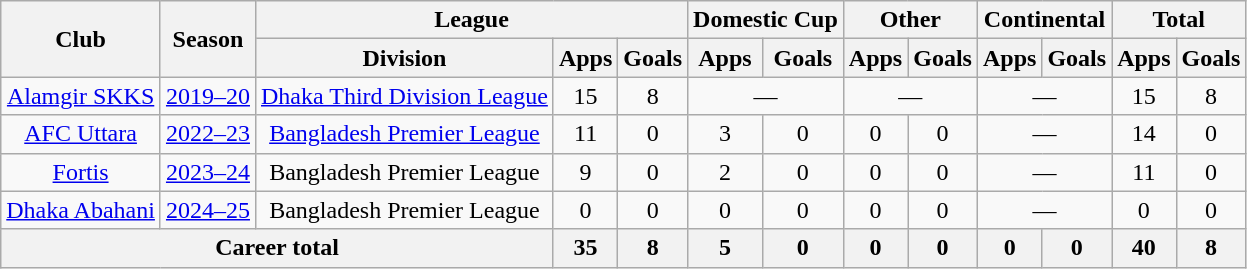<table class="wikitable" style="text-align:center">
<tr>
<th rowspan="2">Club</th>
<th rowspan="2">Season</th>
<th colspan="3">League</th>
<th colspan="2">Domestic Cup</th>
<th colspan="2">Other</th>
<th colspan="2">Continental</th>
<th colspan="2">Total</th>
</tr>
<tr>
<th>Division</th>
<th>Apps</th>
<th>Goals</th>
<th>Apps</th>
<th>Goals</th>
<th>Apps</th>
<th>Goals</th>
<th>Apps</th>
<th>Goals</th>
<th>Apps</th>
<th>Goals</th>
</tr>
<tr>
<td><a href='#'>Alamgir SKKS</a></td>
<td><a href='#'>2019–20</a></td>
<td><a href='#'>Dhaka Third Division League</a></td>
<td>15</td>
<td>8</td>
<td colspan="2">—</td>
<td colspan="2">—</td>
<td colspan="2">—</td>
<td>15</td>
<td>8</td>
</tr>
<tr>
<td><a href='#'>AFC Uttara</a></td>
<td><a href='#'>2022–23</a></td>
<td><a href='#'>Bangladesh Premier League</a></td>
<td>11</td>
<td>0</td>
<td>3</td>
<td>0</td>
<td>0</td>
<td>0</td>
<td colspan="2">—</td>
<td>14</td>
<td>0</td>
</tr>
<tr>
<td><a href='#'>Fortis</a></td>
<td><a href='#'>2023–24</a></td>
<td>Bangladesh Premier League</td>
<td>9</td>
<td>0</td>
<td>2</td>
<td>0</td>
<td>0</td>
<td>0</td>
<td colspan="2">—</td>
<td>11</td>
<td>0</td>
</tr>
<tr>
<td><a href='#'>Dhaka Abahani</a></td>
<td><a href='#'>2024–25</a></td>
<td>Bangladesh Premier League</td>
<td>0</td>
<td>0</td>
<td>0</td>
<td>0</td>
<td>0</td>
<td>0</td>
<td colspan="2">—</td>
<td>0</td>
<td>0</td>
</tr>
<tr>
<th colspan="3">Career total</th>
<th>35</th>
<th>8</th>
<th>5</th>
<th>0</th>
<th>0</th>
<th>0</th>
<th>0</th>
<th>0</th>
<th>40</th>
<th>8</th>
</tr>
</table>
